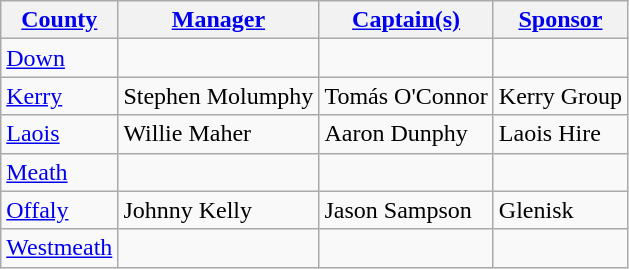<table class="wikitable">
<tr>
<th><a href='#'>County</a></th>
<th><a href='#'>Manager</a></th>
<th><a href='#'>Captain(s)</a></th>
<th><a href='#'>Sponsor</a></th>
</tr>
<tr>
<td style="text-align:left"> <a href='#'>Down</a></td>
<td></td>
<td></td>
<td></td>
</tr>
<tr>
<td style="text-align:left"> <a href='#'>Kerry</a></td>
<td>Stephen Molumphy</td>
<td>Tomás O'Connor</td>
<td>Kerry Group</td>
</tr>
<tr>
<td style="text-align:left"> <a href='#'>Laois</a></td>
<td>Willie Maher</td>
<td>Aaron Dunphy</td>
<td>Laois Hire</td>
</tr>
<tr>
<td style="text-align:left"> <a href='#'>Meath</a></td>
<td></td>
<td></td>
<td></td>
</tr>
<tr>
<td style="text-align:left"> <a href='#'>Offaly</a></td>
<td>Johnny Kelly</td>
<td>Jason Sampson</td>
<td>Glenisk</td>
</tr>
<tr>
<td style="text-align:left"> <a href='#'>Westmeath</a></td>
<td></td>
<td></td>
<td></td>
</tr>
</table>
